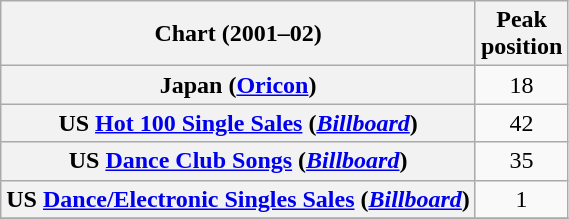<table class="wikitable sortable plainrowheaders" style="text-align:center">
<tr>
<th scope="col">Chart (2001–02)</th>
<th scope="col">Peak<br>position</th>
</tr>
<tr>
<th scope="row">Japan (<a href='#'>Oricon</a>)</th>
<td>18</td>
</tr>
<tr>
<th scope="row">US <a href='#'>Hot 100 Single Sales</a> (<em><a href='#'>Billboard</a></em>)</th>
<td>42</td>
</tr>
<tr>
<th scope="row">US <a href='#'>Dance Club Songs</a> (<em><a href='#'>Billboard</a></em>)</th>
<td>35</td>
</tr>
<tr>
<th scope="row">US <a href='#'>Dance/Electronic Singles Sales</a> (<em><a href='#'>Billboard</a></em>)</th>
<td>1</td>
</tr>
<tr>
</tr>
</table>
